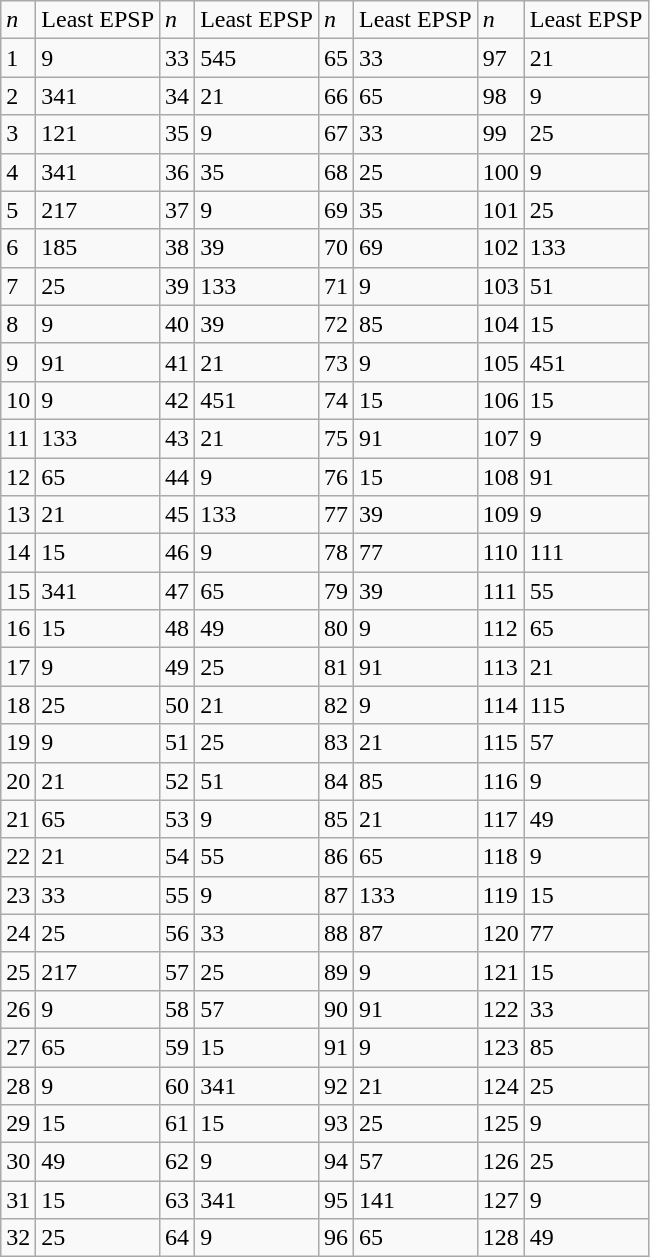<table class="wikitable">
<tr>
<td><em>n</em></td>
<td>Least EPSP</td>
<td><em>n</em></td>
<td>Least EPSP</td>
<td><em>n</em></td>
<td>Least EPSP</td>
<td><em>n</em></td>
<td>Least EPSP</td>
</tr>
<tr>
<td>1</td>
<td>9</td>
<td>33</td>
<td>545</td>
<td>65</td>
<td>33</td>
<td>97</td>
<td>21</td>
</tr>
<tr>
<td>2</td>
<td>341</td>
<td>34</td>
<td>21</td>
<td>66</td>
<td>65</td>
<td>98</td>
<td>9</td>
</tr>
<tr>
<td>3</td>
<td>121</td>
<td>35</td>
<td>9</td>
<td>67</td>
<td>33</td>
<td>99</td>
<td>25</td>
</tr>
<tr>
<td>4</td>
<td>341</td>
<td>36</td>
<td>35</td>
<td>68</td>
<td>25</td>
<td>100</td>
<td>9</td>
</tr>
<tr>
<td>5</td>
<td>217</td>
<td>37</td>
<td>9</td>
<td>69</td>
<td>35</td>
<td>101</td>
<td>25</td>
</tr>
<tr>
<td>6</td>
<td>185</td>
<td>38</td>
<td>39</td>
<td>70</td>
<td>69</td>
<td>102</td>
<td>133</td>
</tr>
<tr>
<td>7</td>
<td>25</td>
<td>39</td>
<td>133</td>
<td>71</td>
<td>9</td>
<td>103</td>
<td>51</td>
</tr>
<tr>
<td>8</td>
<td>9</td>
<td>40</td>
<td>39</td>
<td>72</td>
<td>85</td>
<td>104</td>
<td>15</td>
</tr>
<tr>
<td>9</td>
<td>91</td>
<td>41</td>
<td>21</td>
<td>73</td>
<td>9</td>
<td>105</td>
<td>451</td>
</tr>
<tr>
<td>10</td>
<td>9</td>
<td>42</td>
<td>451</td>
<td>74</td>
<td>15</td>
<td>106</td>
<td>15</td>
</tr>
<tr>
<td>11</td>
<td>133</td>
<td>43</td>
<td>21</td>
<td>75</td>
<td>91</td>
<td>107</td>
<td>9</td>
</tr>
<tr>
<td>12</td>
<td>65</td>
<td>44</td>
<td>9</td>
<td>76</td>
<td>15</td>
<td>108</td>
<td>91</td>
</tr>
<tr>
<td>13</td>
<td>21</td>
<td>45</td>
<td>133</td>
<td>77</td>
<td>39</td>
<td>109</td>
<td>9</td>
</tr>
<tr>
<td>14</td>
<td>15</td>
<td>46</td>
<td>9</td>
<td>78</td>
<td>77</td>
<td>110</td>
<td>111</td>
</tr>
<tr>
<td>15</td>
<td>341</td>
<td>47</td>
<td>65</td>
<td>79</td>
<td>39</td>
<td>111</td>
<td>55</td>
</tr>
<tr>
<td>16</td>
<td>15</td>
<td>48</td>
<td>49</td>
<td>80</td>
<td>9</td>
<td>112</td>
<td>65</td>
</tr>
<tr>
<td>17</td>
<td>9</td>
<td>49</td>
<td>25</td>
<td>81</td>
<td>91</td>
<td>113</td>
<td>21</td>
</tr>
<tr>
<td>18</td>
<td>25</td>
<td>50</td>
<td>21</td>
<td>82</td>
<td>9</td>
<td>114</td>
<td>115</td>
</tr>
<tr>
<td>19</td>
<td>9</td>
<td>51</td>
<td>25</td>
<td>83</td>
<td>21</td>
<td>115</td>
<td>57</td>
</tr>
<tr>
<td>20</td>
<td>21</td>
<td>52</td>
<td>51</td>
<td>84</td>
<td>85</td>
<td>116</td>
<td>9</td>
</tr>
<tr>
<td>21</td>
<td>65</td>
<td>53</td>
<td>9</td>
<td>85</td>
<td>21</td>
<td>117</td>
<td>49</td>
</tr>
<tr>
<td>22</td>
<td>21</td>
<td>54</td>
<td>55</td>
<td>86</td>
<td>65</td>
<td>118</td>
<td>9</td>
</tr>
<tr>
<td>23</td>
<td>33</td>
<td>55</td>
<td>9</td>
<td>87</td>
<td>133</td>
<td>119</td>
<td>15</td>
</tr>
<tr>
<td>24</td>
<td>25</td>
<td>56</td>
<td>33</td>
<td>88</td>
<td>87</td>
<td>120</td>
<td>77</td>
</tr>
<tr>
<td>25</td>
<td>217</td>
<td>57</td>
<td>25</td>
<td>89</td>
<td>9</td>
<td>121</td>
<td>15</td>
</tr>
<tr>
<td>26</td>
<td>9</td>
<td>58</td>
<td>57</td>
<td>90</td>
<td>91</td>
<td>122</td>
<td>33</td>
</tr>
<tr>
<td>27</td>
<td>65</td>
<td>59</td>
<td>15</td>
<td>91</td>
<td>9</td>
<td>123</td>
<td>85</td>
</tr>
<tr>
<td>28</td>
<td>9</td>
<td>60</td>
<td>341</td>
<td>92</td>
<td>21</td>
<td>124</td>
<td>25</td>
</tr>
<tr>
<td>29</td>
<td>15</td>
<td>61</td>
<td>15</td>
<td>93</td>
<td>25</td>
<td>125</td>
<td>9</td>
</tr>
<tr>
<td>30</td>
<td>49</td>
<td>62</td>
<td>9</td>
<td>94</td>
<td>57</td>
<td>126</td>
<td>25</td>
</tr>
<tr>
<td>31</td>
<td>15</td>
<td>63</td>
<td>341</td>
<td>95</td>
<td>141</td>
<td>127</td>
<td>9</td>
</tr>
<tr>
<td>32</td>
<td>25</td>
<td>64</td>
<td>9</td>
<td>96</td>
<td>65</td>
<td>128</td>
<td>49</td>
</tr>
</table>
